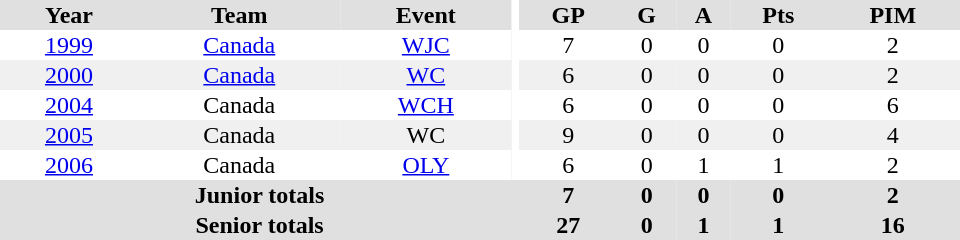<table border="0" cellpadding="1" cellspacing="0" ID="Table3" style="text-align:center; width:40em">
<tr bgcolor="#e0e0e0">
<th>Year</th>
<th>Team</th>
<th>Event</th>
<th rowspan="102" bgcolor="#ffffff"></th>
<th>GP</th>
<th>G</th>
<th>A</th>
<th>Pts</th>
<th>PIM</th>
</tr>
<tr>
<td><a href='#'>1999</a></td>
<td><a href='#'>Canada</a></td>
<td><a href='#'>WJC</a></td>
<td>7</td>
<td>0</td>
<td>0</td>
<td>0</td>
<td>2</td>
</tr>
<tr bgcolor="#f0f0f0">
<td><a href='#'>2000</a></td>
<td><a href='#'>Canada</a></td>
<td><a href='#'>WC</a></td>
<td>6</td>
<td>0</td>
<td>0</td>
<td>0</td>
<td>2</td>
</tr>
<tr>
<td><a href='#'>2004</a></td>
<td>Canada</td>
<td><a href='#'>WCH</a></td>
<td>6</td>
<td>0</td>
<td>0</td>
<td>0</td>
<td>6</td>
</tr>
<tr bgcolor="#f0f0f0">
<td><a href='#'>2005</a></td>
<td>Canada</td>
<td>WC</td>
<td>9</td>
<td>0</td>
<td>0</td>
<td>0</td>
<td>4</td>
</tr>
<tr>
<td><a href='#'>2006</a></td>
<td>Canada</td>
<td><a href='#'>OLY</a></td>
<td>6</td>
<td>0</td>
<td>1</td>
<td>1</td>
<td>2</td>
</tr>
<tr bgcolor="#e0e0e0">
<th colspan=4>Junior totals</th>
<th>7</th>
<th>0</th>
<th>0</th>
<th>0</th>
<th>2</th>
</tr>
<tr bgcolor="#e0e0e0">
<th colspan=4>Senior totals</th>
<th>27</th>
<th>0</th>
<th>1</th>
<th>1</th>
<th>16</th>
</tr>
</table>
